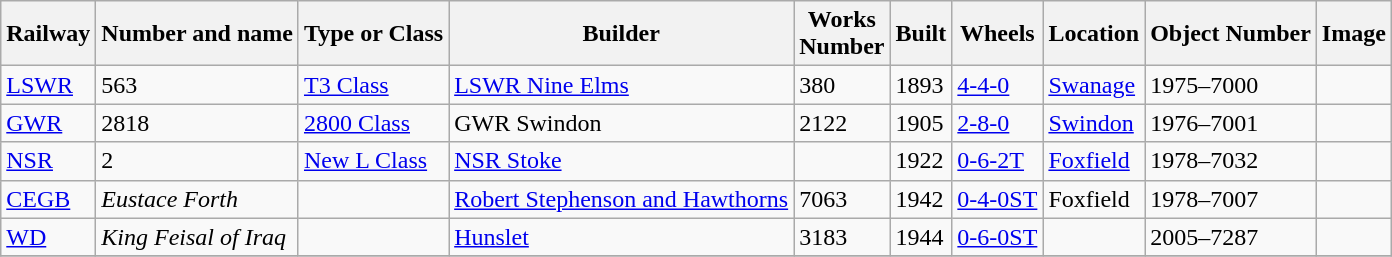<table class="wikitable sortable">
<tr>
<th>Railway</th>
<th>Number and name</th>
<th>Type or Class</th>
<th>Builder</th>
<th>Works<br>Number</th>
<th>Built</th>
<th>Wheels</th>
<th>Location</th>
<th>Object Number</th>
<th>Image</th>
</tr>
<tr>
<td><a href='#'>LSWR</a></td>
<td>563</td>
<td><a href='#'>T3 Class</a></td>
<td><a href='#'>LSWR Nine Elms</a></td>
<td>380</td>
<td>1893</td>
<td><a href='#'>4-4-0</a></td>
<td><a href='#'>Swanage</a></td>
<td>1975–7000</td>
<td></td>
</tr>
<tr>
<td><a href='#'>GWR</a></td>
<td>2818</td>
<td><a href='#'>2800 Class</a></td>
<td>GWR Swindon</td>
<td>2122</td>
<td>1905</td>
<td><a href='#'>2-8-0</a></td>
<td><a href='#'>Swindon</a></td>
<td>1976–7001</td>
<td></td>
</tr>
<tr>
<td><a href='#'>NSR</a></td>
<td>2</td>
<td><a href='#'>New L Class</a></td>
<td><a href='#'>NSR Stoke</a></td>
<td></td>
<td>1922</td>
<td><a href='#'>0-6-2T</a></td>
<td><a href='#'>Foxfield</a></td>
<td>1978–7032</td>
<td></td>
</tr>
<tr>
<td><a href='#'>CEGB</a></td>
<td><em>Eustace Forth</em></td>
<td></td>
<td><a href='#'>Robert Stephenson and Hawthorns</a></td>
<td>7063</td>
<td>1942</td>
<td><a href='#'>0-4-0ST</a></td>
<td>Foxfield</td>
<td>1978–7007</td>
<td></td>
</tr>
<tr>
<td><a href='#'>WD</a></td>
<td><em>King Feisal of Iraq</em></td>
<td></td>
<td><a href='#'>Hunslet</a></td>
<td>3183</td>
<td>1944</td>
<td><a href='#'>0-6-0ST</a></td>
<td></td>
<td>2005–7287</td>
<td></td>
</tr>
<tr>
</tr>
</table>
